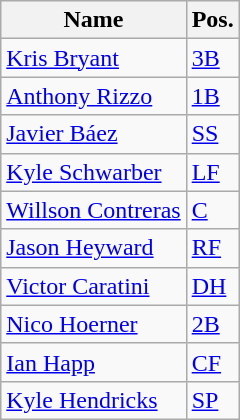<table class="wikitable">
<tr>
<th>Name</th>
<th>Pos.</th>
</tr>
<tr>
<td><a href='#'>Kris Bryant</a></td>
<td><a href='#'>3B</a></td>
</tr>
<tr>
<td><a href='#'>Anthony Rizzo</a></td>
<td><a href='#'>1B</a></td>
</tr>
<tr>
<td><a href='#'>Javier Báez</a></td>
<td><a href='#'>SS</a></td>
</tr>
<tr>
<td><a href='#'>Kyle Schwarber</a></td>
<td><a href='#'>LF</a></td>
</tr>
<tr>
<td><a href='#'>Willson Contreras</a></td>
<td><a href='#'>C</a></td>
</tr>
<tr>
<td><a href='#'>Jason Heyward</a></td>
<td><a href='#'>RF</a></td>
</tr>
<tr>
<td><a href='#'>Victor Caratini</a></td>
<td><a href='#'>DH</a></td>
</tr>
<tr>
<td><a href='#'>Nico Hoerner</a></td>
<td><a href='#'>2B</a></td>
</tr>
<tr>
<td><a href='#'>Ian Happ</a></td>
<td><a href='#'>CF</a></td>
</tr>
<tr>
<td><a href='#'>Kyle Hendricks</a></td>
<td><a href='#'>SP</a></td>
</tr>
</table>
